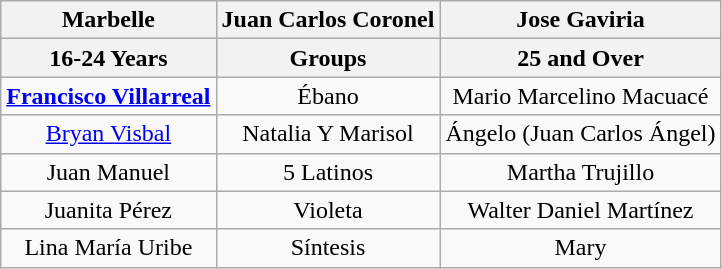<table class="wikitable" style="text-align:center">
<tr>
<th>Marbelle</th>
<th>Juan Carlos Coronel</th>
<th>Jose Gaviria</th>
</tr>
<tr>
<th>16-24 Years</th>
<th>Groups</th>
<th>25 and Over</th>
</tr>
<tr>
<td><strong><a href='#'>Francisco Villarreal</a></strong></td>
<td>Ébano</td>
<td>Mario Marcelino Macuacé</td>
</tr>
<tr>
<td><a href='#'>Bryan Visbal</a></td>
<td>Natalia Y Marisol</td>
<td>Ángelo (Juan Carlos Ángel)</td>
</tr>
<tr>
<td>Juan Manuel</td>
<td>5 Latinos</td>
<td>Martha Trujillo</td>
</tr>
<tr>
<td>Juanita Pérez</td>
<td>Violeta</td>
<td>Walter Daniel Martínez</td>
</tr>
<tr>
<td>Lina María Uribe</td>
<td>Síntesis</td>
<td>Mary</td>
</tr>
</table>
